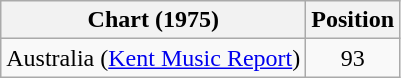<table class="wikitable">
<tr>
<th>Chart (1975)</th>
<th>Position</th>
</tr>
<tr>
<td>Australia (<a href='#'>Kent Music Report</a>)</td>
<td align="center">93</td>
</tr>
</table>
